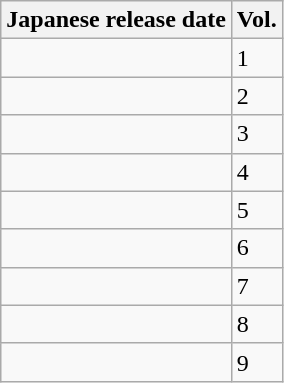<table class="wikitable">
<tr>
<th>Japanese release date</th>
<th>Vol.</th>
</tr>
<tr>
<td></td>
<td>1</td>
</tr>
<tr>
<td></td>
<td>2</td>
</tr>
<tr>
<td></td>
<td>3</td>
</tr>
<tr>
<td></td>
<td>4</td>
</tr>
<tr>
<td></td>
<td>5</td>
</tr>
<tr>
<td></td>
<td>6</td>
</tr>
<tr>
<td></td>
<td>7</td>
</tr>
<tr>
<td></td>
<td>8</td>
</tr>
<tr>
<td></td>
<td>9</td>
</tr>
</table>
